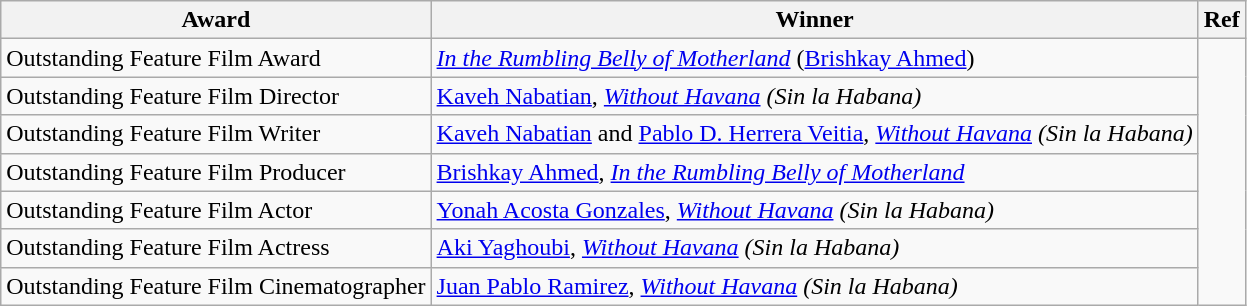<table class="wikitable">
<tr>
<th>Award</th>
<th>Winner</th>
<th>Ref</th>
</tr>
<tr>
<td>Outstanding Feature Film Award</td>
<td><em><a href='#'>In the Rumbling Belly of Motherland</a></em> (<a href='#'>Brishkay Ahmed</a>)</td>
</tr>
<tr>
<td>Outstanding Feature Film Director</td>
<td><a href='#'>Kaveh Nabatian</a>, <em><a href='#'>Without Havana</a> (Sin la Habana)</em></td>
</tr>
<tr>
<td>Outstanding Feature Film Writer</td>
<td><a href='#'>Kaveh Nabatian</a> and <a href='#'>Pablo D. Herrera Veitia</a>, <em><a href='#'>Without Havana</a> (Sin la Habana)</em></td>
</tr>
<tr>
<td>Outstanding Feature Film Producer</td>
<td><a href='#'>Brishkay Ahmed</a>, <em><a href='#'>In the Rumbling Belly of Motherland</a></em></td>
</tr>
<tr>
<td>Outstanding Feature Film Actor</td>
<td><a href='#'>Yonah Acosta Gonzales</a>,  <em><a href='#'>Without Havana</a> (Sin la Habana)</em></td>
</tr>
<tr>
<td>Outstanding Feature Film Actress</td>
<td><a href='#'>Aki Yaghoubi</a>,  <em><a href='#'>Without Havana</a> (Sin la Habana)</em></td>
</tr>
<tr>
<td>Outstanding Feature Film Cinematographer</td>
<td><a href='#'>Juan Pablo Ramirez</a>,  <em><a href='#'>Without Havana</a> (Sin la Habana)</em></td>
</tr>
</table>
